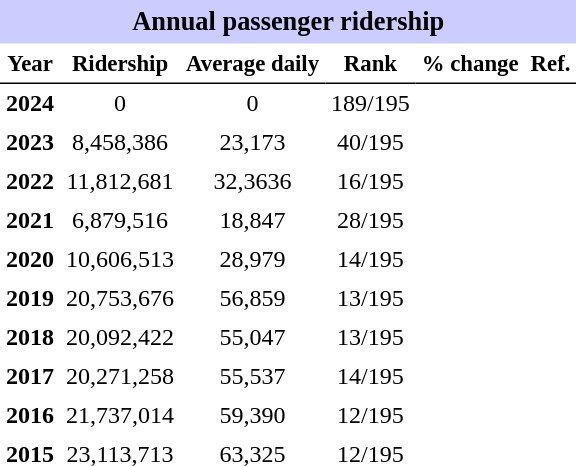<table class="toccolours" cellpadding="4" cellspacing="0" style="text-align:right;">
<tr>
<th colspan="6"  style="background-color:#ccf; background-color:#ccf; font-size:110%; text-align:center;">Annual passenger ridership</th>
</tr>
<tr style="font-size:95%; text-align:center">
<th style="border-bottom:1px solid black">Year</th>
<th style="border-bottom:1px solid black">Ridership</th>
<th style="border-bottom:1px solid black">Average daily</th>
<th style="border-bottom:1px solid black">Rank</th>
<th style="border-bottom:1px solid black">% change</th>
<th style="border-bottom:1px solid black">Ref.</th>
</tr>
<tr style="text-align:center;">
<td><strong>2024</strong></td>
<td>0</td>
<td>0</td>
<td>189/195</td>
<td></td>
<td></td>
</tr>
<tr style="text-align:center;">
<td><strong>2023</strong></td>
<td>8,458,386</td>
<td>23,173</td>
<td>40/195</td>
<td></td>
<td></td>
</tr>
<tr style="text-align:center;">
<td><strong>2022</strong></td>
<td>11,812,681</td>
<td>32,3636</td>
<td>16/195</td>
<td></td>
<td></td>
</tr>
<tr style="text-align:center;">
<td><strong>2021</strong></td>
<td>6,879,516</td>
<td>18,847</td>
<td>28/195</td>
<td></td>
<td></td>
</tr>
<tr style="text-align:center;">
<td><strong>2020</strong></td>
<td>10,606,513</td>
<td>28,979</td>
<td>14/195</td>
<td></td>
<td></td>
</tr>
<tr style="text-align:center;">
<td><strong>2019</strong></td>
<td>20,753,676</td>
<td>56,859</td>
<td>13/195</td>
<td></td>
<td></td>
</tr>
<tr style="text-align:center;">
<td><strong>2018</strong></td>
<td>20,092,422</td>
<td>55,047</td>
<td>13/195</td>
<td></td>
<td></td>
</tr>
<tr style="text-align:center;">
<td><strong>2017</strong></td>
<td>20,271,258</td>
<td>55,537</td>
<td>14/195</td>
<td></td>
<td></td>
</tr>
<tr style="text-align:center;">
<td><strong>2016</strong></td>
<td>21,737,014</td>
<td>59,390</td>
<td>12/195</td>
<td></td>
<td></td>
</tr>
<tr style="text-align:center;">
<td><strong>2015</strong></td>
<td>23,113,713</td>
<td>63,325</td>
<td>12/195</td>
<td></td>
<td></td>
</tr>
</table>
